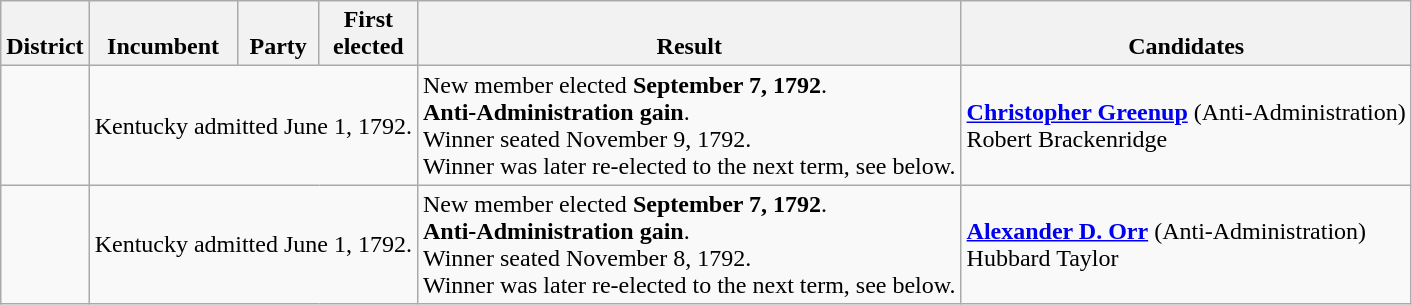<table class=wikitable>
<tr valign=bottom>
<th>District</th>
<th>Incumbent</th>
<th>Party</th>
<th>First<br>elected</th>
<th>Result</th>
<th>Candidates</th>
</tr>
<tr>
<td><br></td>
<td colspan=3>Kentucky admitted June 1, 1792.</td>
<td>New member elected <strong>September 7, 1792</strong>.<br><strong>Anti-Administration gain</strong>.<br>Winner seated November 9, 1792.<br>Winner was later re-elected to the next term, see below.</td>
<td><strong><a href='#'>Christopher Greenup</a></strong> (Anti-Administration)<br>Robert Brackenridge</td>
</tr>
<tr>
<td><br></td>
<td colspan=3>Kentucky admitted June 1, 1792.</td>
<td>New member elected <strong>September 7, 1792</strong>.<br><strong>Anti-Administration gain</strong>.<br>Winner seated November 8, 1792.<br>Winner was later re-elected to the next term, see below.</td>
<td><strong><a href='#'>Alexander D. Orr</a></strong> (Anti-Administration)<br>Hubbard Taylor</td>
</tr>
</table>
